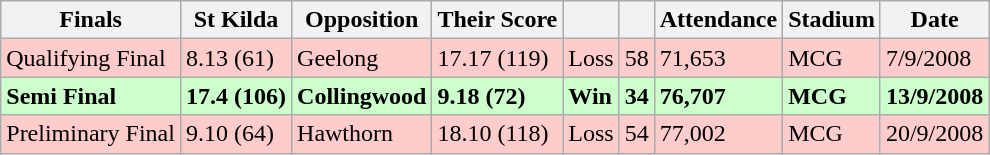<table class="wikitable">
<tr>
<th>Finals</th>
<th>St Kilda</th>
<th>Opposition</th>
<th>Their Score</th>
<th></th>
<th></th>
<th>Attendance</th>
<th>Stadium</th>
<th>Date</th>
</tr>
<tr style="background:#fcc;">
<td>Qualifying Final</td>
<td>8.13 (61)</td>
<td>Geelong</td>
<td>17.17 (119)</td>
<td>Loss</td>
<td>58</td>
<td>71,653</td>
<td>MCG</td>
<td>7/9/2008</td>
</tr>
<tr style="background:#cfc;">
<td><strong>Semi Final</strong></td>
<td><strong>17.4 (106)</strong></td>
<td><strong>Collingwood</strong></td>
<td><strong>9.18 (72)</strong></td>
<td><strong>Win</strong></td>
<td><strong>34</strong></td>
<td><strong>76,707</strong></td>
<td><strong>MCG</strong></td>
<td><strong>13/9/2008</strong></td>
</tr>
<tr style="background:#fcc;">
<td>Preliminary Final</td>
<td>9.10 (64)</td>
<td>Hawthorn</td>
<td>18.10 (118)</td>
<td>Loss</td>
<td>54</td>
<td>77,002</td>
<td>MCG</td>
<td>20/9/2008</td>
</tr>
</table>
